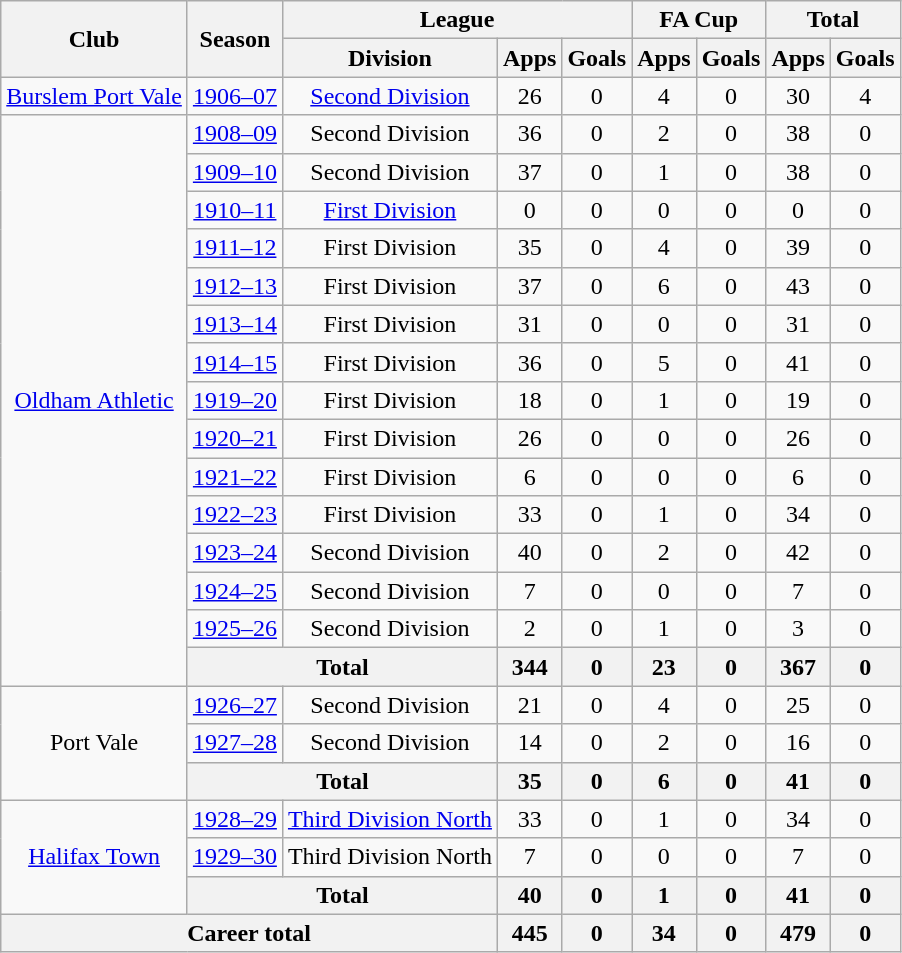<table class="wikitable" style="text-align: center;">
<tr>
<th rowspan="2">Club</th>
<th rowspan="2">Season</th>
<th colspan="3">League</th>
<th colspan="2">FA Cup</th>
<th colspan="2">Total</th>
</tr>
<tr>
<th>Division</th>
<th>Apps</th>
<th>Goals</th>
<th>Apps</th>
<th>Goals</th>
<th>Apps</th>
<th>Goals</th>
</tr>
<tr>
<td><a href='#'>Burslem Port Vale</a></td>
<td><a href='#'>1906–07</a></td>
<td><a href='#'>Second Division</a></td>
<td>26</td>
<td>0</td>
<td>4</td>
<td>0</td>
<td>30</td>
<td>4</td>
</tr>
<tr>
<td rowspan="15"><a href='#'>Oldham Athletic</a></td>
<td><a href='#'>1908–09</a></td>
<td>Second Division</td>
<td>36</td>
<td>0</td>
<td>2</td>
<td>0</td>
<td>38</td>
<td>0</td>
</tr>
<tr>
<td><a href='#'>1909–10</a></td>
<td>Second Division</td>
<td>37</td>
<td>0</td>
<td>1</td>
<td>0</td>
<td>38</td>
<td>0</td>
</tr>
<tr>
<td><a href='#'>1910–11</a></td>
<td><a href='#'>First Division</a></td>
<td>0</td>
<td>0</td>
<td>0</td>
<td>0</td>
<td>0</td>
<td>0</td>
</tr>
<tr>
<td><a href='#'>1911–12</a></td>
<td>First Division</td>
<td>35</td>
<td>0</td>
<td>4</td>
<td>0</td>
<td>39</td>
<td>0</td>
</tr>
<tr>
<td><a href='#'>1912–13</a></td>
<td>First Division</td>
<td>37</td>
<td>0</td>
<td>6</td>
<td>0</td>
<td>43</td>
<td>0</td>
</tr>
<tr>
<td><a href='#'>1913–14</a></td>
<td>First Division</td>
<td>31</td>
<td>0</td>
<td>0</td>
<td>0</td>
<td>31</td>
<td>0</td>
</tr>
<tr>
<td><a href='#'>1914–15</a></td>
<td>First Division</td>
<td>36</td>
<td>0</td>
<td>5</td>
<td>0</td>
<td>41</td>
<td>0</td>
</tr>
<tr>
<td><a href='#'>1919–20</a></td>
<td>First Division</td>
<td>18</td>
<td>0</td>
<td>1</td>
<td>0</td>
<td>19</td>
<td>0</td>
</tr>
<tr>
<td><a href='#'>1920–21</a></td>
<td>First Division</td>
<td>26</td>
<td>0</td>
<td>0</td>
<td>0</td>
<td>26</td>
<td>0</td>
</tr>
<tr>
<td><a href='#'>1921–22</a></td>
<td>First Division</td>
<td>6</td>
<td>0</td>
<td>0</td>
<td>0</td>
<td>6</td>
<td>0</td>
</tr>
<tr>
<td><a href='#'>1922–23</a></td>
<td>First Division</td>
<td>33</td>
<td>0</td>
<td>1</td>
<td>0</td>
<td>34</td>
<td>0</td>
</tr>
<tr>
<td><a href='#'>1923–24</a></td>
<td>Second Division</td>
<td>40</td>
<td>0</td>
<td>2</td>
<td>0</td>
<td>42</td>
<td>0</td>
</tr>
<tr>
<td><a href='#'>1924–25</a></td>
<td>Second Division</td>
<td>7</td>
<td>0</td>
<td>0</td>
<td>0</td>
<td>7</td>
<td>0</td>
</tr>
<tr>
<td><a href='#'>1925–26</a></td>
<td>Second Division</td>
<td>2</td>
<td>0</td>
<td>1</td>
<td>0</td>
<td>3</td>
<td>0</td>
</tr>
<tr>
<th colspan="2">Total</th>
<th>344</th>
<th>0</th>
<th>23</th>
<th>0</th>
<th>367</th>
<th>0</th>
</tr>
<tr>
<td rowspan="3">Port Vale</td>
<td><a href='#'>1926–27</a></td>
<td>Second Division</td>
<td>21</td>
<td>0</td>
<td>4</td>
<td>0</td>
<td>25</td>
<td>0</td>
</tr>
<tr>
<td><a href='#'>1927–28</a></td>
<td>Second Division</td>
<td>14</td>
<td>0</td>
<td>2</td>
<td>0</td>
<td>16</td>
<td>0</td>
</tr>
<tr>
<th colspan="2">Total</th>
<th>35</th>
<th>0</th>
<th>6</th>
<th>0</th>
<th>41</th>
<th>0</th>
</tr>
<tr>
<td rowspan="3"><a href='#'>Halifax Town</a></td>
<td><a href='#'>1928–29</a></td>
<td><a href='#'>Third Division North</a></td>
<td>33</td>
<td>0</td>
<td>1</td>
<td>0</td>
<td>34</td>
<td>0</td>
</tr>
<tr>
<td><a href='#'>1929–30</a></td>
<td>Third Division North</td>
<td>7</td>
<td>0</td>
<td>0</td>
<td>0</td>
<td>7</td>
<td>0</td>
</tr>
<tr>
<th colspan="2">Total</th>
<th>40</th>
<th>0</th>
<th>1</th>
<th>0</th>
<th>41</th>
<th>0</th>
</tr>
<tr>
<th colspan="3">Career total</th>
<th>445</th>
<th>0</th>
<th>34</th>
<th>0</th>
<th>479</th>
<th>0</th>
</tr>
</table>
